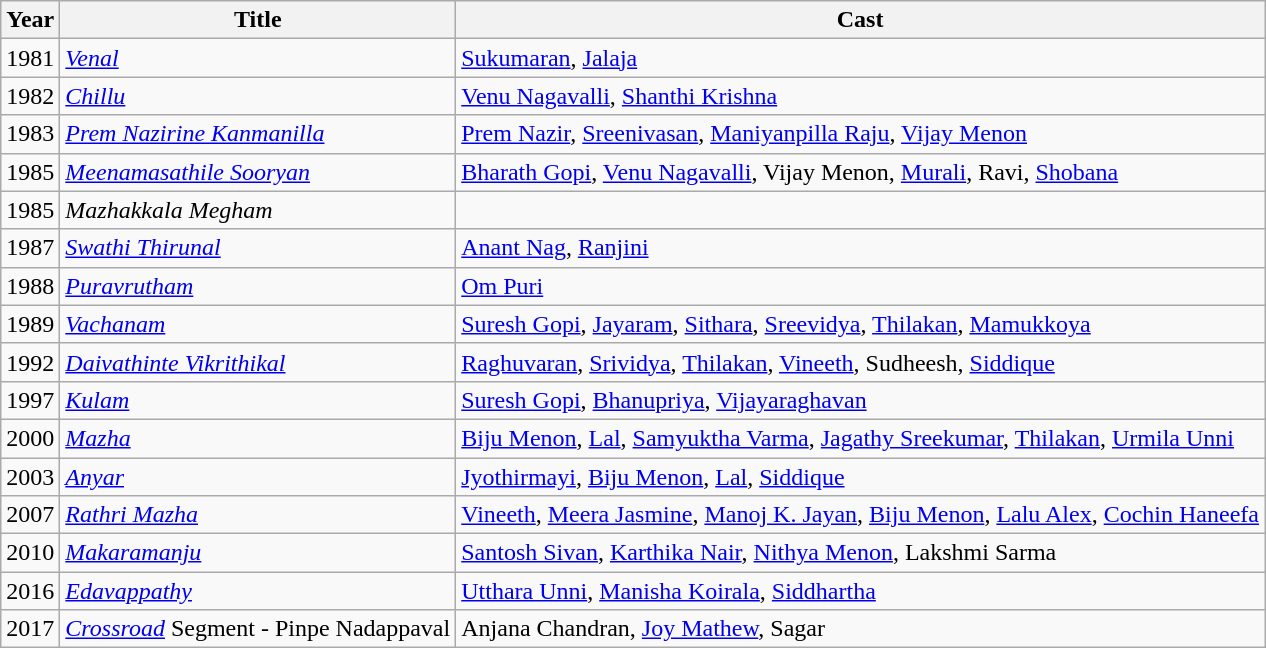<table class="wikitable">
<tr>
<th>Year</th>
<th>Title</th>
<th>Cast</th>
</tr>
<tr>
<td>1981</td>
<td><em><a href='#'>Venal</a></em></td>
<td><a href='#'>Sukumaran</a>, <a href='#'>Jalaja</a></td>
</tr>
<tr>
<td>1982</td>
<td><em><a href='#'>Chillu</a></em></td>
<td><a href='#'>Venu Nagavalli</a>, <a href='#'>Shanthi Krishna</a></td>
</tr>
<tr>
<td>1983</td>
<td><em><a href='#'>Prem Nazirine Kanmanilla</a></em></td>
<td><a href='#'>Prem Nazir</a>, <a href='#'>Sreenivasan</a>, <a href='#'>Maniyanpilla Raju</a>, <a href='#'>Vijay Menon</a></td>
</tr>
<tr>
<td>1985</td>
<td><em><a href='#'>Meenamasathile Sooryan</a></em></td>
<td><a href='#'>Bharath Gopi</a>, <a href='#'>Venu Nagavalli</a>, Vijay Menon, <a href='#'>Murali</a>, Ravi, <a href='#'>Shobana</a></td>
</tr>
<tr>
<td>1985</td>
<td><em>Mazhakkala Megham</em></td>
<td></td>
</tr>
<tr>
<td>1987</td>
<td><em><a href='#'>Swathi Thirunal</a></em></td>
<td><a href='#'>Anant Nag</a>, <a href='#'>Ranjini</a></td>
</tr>
<tr>
<td>1988</td>
<td><em><a href='#'>Puravrutham</a></em></td>
<td><a href='#'>Om Puri</a></td>
</tr>
<tr>
<td>1989</td>
<td><em><a href='#'>Vachanam</a></em></td>
<td><a href='#'>Suresh Gopi</a>, <a href='#'>Jayaram</a>, <a href='#'>Sithara</a>, <a href='#'>Sreevidya</a>, <a href='#'>Thilakan</a>, <a href='#'>Mamukkoya</a></td>
</tr>
<tr>
<td>1992</td>
<td><em><a href='#'>Daivathinte Vikrithikal</a></em></td>
<td><a href='#'>Raghuvaran</a>, <a href='#'>Srividya</a>, <a href='#'>Thilakan</a>, <a href='#'>Vineeth</a>, Sudheesh, <a href='#'>Siddique</a></td>
</tr>
<tr>
<td>1997</td>
<td><em><a href='#'>Kulam</a></em></td>
<td><a href='#'>Suresh Gopi</a>, <a href='#'>Bhanupriya</a>, <a href='#'>Vijayaraghavan</a></td>
</tr>
<tr>
<td>2000</td>
<td><em><a href='#'>Mazha</a></em></td>
<td><a href='#'>Biju Menon</a>, <a href='#'>Lal</a>, <a href='#'>Samyuktha Varma</a>, <a href='#'>Jagathy Sreekumar</a>, <a href='#'>Thilakan</a>, <a href='#'>Urmila Unni</a></td>
</tr>
<tr>
<td>2003</td>
<td><em><a href='#'>Anyar</a></em></td>
<td><a href='#'>Jyothirmayi</a>, <a href='#'>Biju Menon</a>, <a href='#'>Lal</a>, <a href='#'>Siddique</a></td>
</tr>
<tr>
<td>2007</td>
<td><em><a href='#'>Rathri Mazha</a></em></td>
<td><a href='#'>Vineeth</a>, <a href='#'>Meera Jasmine</a>, <a href='#'>Manoj K. Jayan</a>, <a href='#'>Biju Menon</a>, <a href='#'>Lalu Alex</a>, <a href='#'>Cochin Haneefa</a></td>
</tr>
<tr>
<td>2010</td>
<td><em><a href='#'>Makaramanju</a></em></td>
<td><a href='#'>Santosh Sivan</a>, <a href='#'>Karthika Nair</a>, <a href='#'>Nithya Menon</a>, Lakshmi Sarma</td>
</tr>
<tr>
<td>2016</td>
<td><em><a href='#'>Edavappathy</a></em></td>
<td><a href='#'>Utthara Unni</a>, <a href='#'>Manisha Koirala</a>, <a href='#'>Siddhartha</a></td>
</tr>
<tr>
<td>2017</td>
<td><em><a href='#'>Crossroad</a></em> Segment - Pinpe Nadappaval</td>
<td>Anjana Chandran, <a href='#'>Joy Mathew</a>, Sagar</td>
</tr>
</table>
